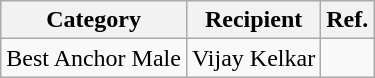<table class="wikitable">
<tr>
<th>Category</th>
<th>Recipient</th>
<th>Ref.</th>
</tr>
<tr>
<td>Best Anchor Male</td>
<td>Vijay Kelkar</td>
<td></td>
</tr>
</table>
